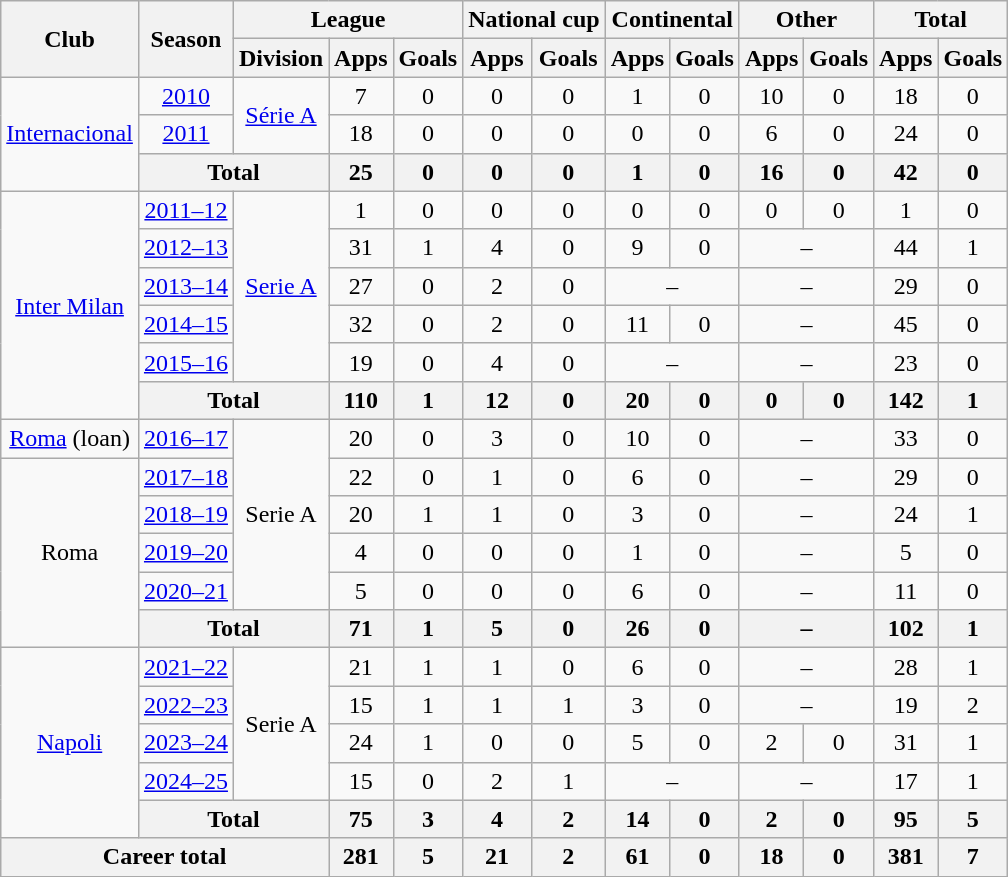<table class="wikitable" style="text-align: center">
<tr>
<th rowspan="2">Club</th>
<th rowspan="2">Season</th>
<th colspan="3">League</th>
<th colspan="2">National cup</th>
<th colspan="2">Continental</th>
<th colspan="2">Other</th>
<th colspan="2">Total</th>
</tr>
<tr>
<th>Division</th>
<th>Apps</th>
<th>Goals</th>
<th>Apps</th>
<th>Goals</th>
<th>Apps</th>
<th>Goals</th>
<th>Apps</th>
<th>Goals</th>
<th>Apps</th>
<th>Goals</th>
</tr>
<tr>
<td rowspan="3"><a href='#'>Internacional</a></td>
<td><a href='#'>2010</a></td>
<td rowspan="2"><a href='#'>Série A</a></td>
<td>7</td>
<td>0</td>
<td>0</td>
<td>0</td>
<td>1</td>
<td>0</td>
<td>10</td>
<td>0</td>
<td>18</td>
<td>0</td>
</tr>
<tr>
<td><a href='#'>2011</a></td>
<td>18</td>
<td>0</td>
<td>0</td>
<td>0</td>
<td>0</td>
<td>0</td>
<td>6</td>
<td>0</td>
<td>24</td>
<td>0</td>
</tr>
<tr>
<th colspan="2">Total</th>
<th>25</th>
<th>0</th>
<th>0</th>
<th>0</th>
<th>1</th>
<th>0</th>
<th>16</th>
<th>0</th>
<th>42</th>
<th>0</th>
</tr>
<tr>
<td rowspan="6"><a href='#'>Inter Milan</a></td>
<td><a href='#'>2011–12</a></td>
<td rowspan="5"><a href='#'>Serie A</a></td>
<td>1</td>
<td>0</td>
<td>0</td>
<td>0</td>
<td>0</td>
<td>0</td>
<td>0</td>
<td>0</td>
<td>1</td>
<td>0</td>
</tr>
<tr>
<td><a href='#'>2012–13</a></td>
<td>31</td>
<td>1</td>
<td>4</td>
<td>0</td>
<td>9</td>
<td>0</td>
<td colspan=2>–</td>
<td>44</td>
<td>1</td>
</tr>
<tr>
<td><a href='#'>2013–14</a></td>
<td>27</td>
<td>0</td>
<td>2</td>
<td>0</td>
<td colspan=2>–</td>
<td colspan=2>–</td>
<td>29</td>
<td>0</td>
</tr>
<tr>
<td><a href='#'>2014–15</a></td>
<td>32</td>
<td>0</td>
<td>2</td>
<td>0</td>
<td>11</td>
<td>0</td>
<td colspan=2>–</td>
<td>45</td>
<td>0</td>
</tr>
<tr>
<td><a href='#'>2015–16</a></td>
<td>19</td>
<td>0</td>
<td>4</td>
<td>0</td>
<td colspan=2>–</td>
<td colspan=2>–</td>
<td>23</td>
<td>0</td>
</tr>
<tr>
<th colspan="2">Total</th>
<th>110</th>
<th>1</th>
<th>12</th>
<th>0</th>
<th>20</th>
<th>0</th>
<th>0</th>
<th>0</th>
<th>142</th>
<th>1</th>
</tr>
<tr>
<td><a href='#'>Roma</a> (loan)</td>
<td><a href='#'>2016–17</a></td>
<td rowspan="5">Serie A</td>
<td>20</td>
<td>0</td>
<td>3</td>
<td>0</td>
<td>10</td>
<td>0</td>
<td colspan="2">–</td>
<td>33</td>
<td>0</td>
</tr>
<tr>
<td rowspan="5">Roma</td>
<td><a href='#'>2017–18</a></td>
<td>22</td>
<td>0</td>
<td>1</td>
<td>0</td>
<td>6</td>
<td>0</td>
<td colspan="2">–</td>
<td>29</td>
<td>0</td>
</tr>
<tr>
<td><a href='#'>2018–19</a></td>
<td>20</td>
<td>1</td>
<td>1</td>
<td>0</td>
<td>3</td>
<td>0</td>
<td colspan="2">–</td>
<td>24</td>
<td>1</td>
</tr>
<tr>
<td><a href='#'>2019–20</a></td>
<td>4</td>
<td>0</td>
<td>0</td>
<td>0</td>
<td>1</td>
<td>0</td>
<td colspan="2">–</td>
<td>5</td>
<td>0</td>
</tr>
<tr>
<td><a href='#'>2020–21</a></td>
<td>5</td>
<td>0</td>
<td>0</td>
<td>0</td>
<td>6</td>
<td>0</td>
<td colspan="2">–</td>
<td>11</td>
<td>0</td>
</tr>
<tr>
<th colspan="2">Total</th>
<th>71</th>
<th>1</th>
<th>5</th>
<th>0</th>
<th>26</th>
<th>0</th>
<th colspan="2">–</th>
<th>102</th>
<th>1</th>
</tr>
<tr>
<td rowspan="5"><a href='#'>Napoli</a></td>
<td><a href='#'>2021–22</a></td>
<td rowspan="4">Serie A</td>
<td>21</td>
<td>1</td>
<td>1</td>
<td>0</td>
<td>6</td>
<td>0</td>
<td colspan="2">–</td>
<td>28</td>
<td>1</td>
</tr>
<tr>
<td><a href='#'>2022–23</a></td>
<td>15</td>
<td>1</td>
<td>1</td>
<td>1</td>
<td>3</td>
<td>0</td>
<td colspan="2">–</td>
<td>19</td>
<td>2</td>
</tr>
<tr>
<td><a href='#'>2023–24</a></td>
<td>24</td>
<td>1</td>
<td>0</td>
<td>0</td>
<td>5</td>
<td>0</td>
<td>2</td>
<td>0</td>
<td>31</td>
<td>1</td>
</tr>
<tr>
<td><a href='#'>2024–25</a></td>
<td>15</td>
<td>0</td>
<td>2</td>
<td>1</td>
<td colspan="2">–</td>
<td colspan="2">–</td>
<td>17</td>
<td>1</td>
</tr>
<tr>
<th colspan="2">Total</th>
<th>75</th>
<th>3</th>
<th>4</th>
<th>2</th>
<th>14</th>
<th>0</th>
<th>2</th>
<th>0</th>
<th>95</th>
<th>5</th>
</tr>
<tr>
<th colspan="3">Career total</th>
<th>281</th>
<th>5</th>
<th>21</th>
<th>2</th>
<th>61</th>
<th>0</th>
<th>18</th>
<th>0</th>
<th>381</th>
<th>7</th>
</tr>
</table>
